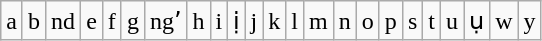<table class="wikitable">
<tr>
<td>a</td>
<td>b</td>
<td>nd</td>
<td>e</td>
<td>f</td>
<td>g</td>
<td>ngʼ</td>
<td>h</td>
<td>i</td>
<td>ị</td>
<td>j</td>
<td>k</td>
<td>l</td>
<td>m</td>
<td>n</td>
<td>o</td>
<td>p</td>
<td>s</td>
<td>t</td>
<td>u</td>
<td>ụ</td>
<td>w</td>
<td>y</td>
</tr>
</table>
